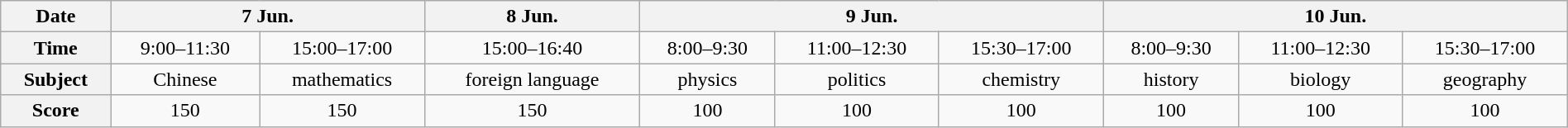<table class="wikitable" style="text-align: center;" width="100%">
<tr>
<th>Date</th>
<th colspan="2">7 Jun.</th>
<th colspan="1">8 Jun.</th>
<th colspan="3">9 Jun.</th>
<th colspan="3">10 Jun.</th>
</tr>
<tr>
<th>Time</th>
<td>9:00–11:30</td>
<td>15:00–17:00</td>
<td>15:00–16:40</td>
<td>8:00–9:30</td>
<td>11:00–12:30</td>
<td>15:30–17:00</td>
<td>8:00–9:30</td>
<td>11:00–12:30</td>
<td>15:30–17:00</td>
</tr>
<tr>
<th>Subject</th>
<td>Chinese</td>
<td>mathematics</td>
<td>foreign language</td>
<td>physics</td>
<td>politics</td>
<td>chemistry</td>
<td>history</td>
<td>biology</td>
<td>geography</td>
</tr>
<tr>
<th>Score</th>
<td>150</td>
<td>150</td>
<td>150</td>
<td>100</td>
<td>100</td>
<td>100</td>
<td>100</td>
<td>100</td>
<td>100</td>
</tr>
</table>
